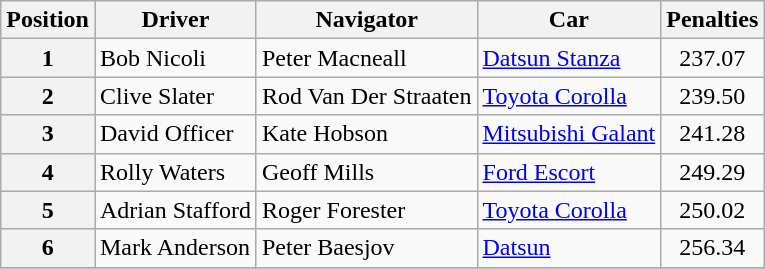<table class="wikitable" border="1">
<tr>
<th>Position</th>
<th>Driver</th>
<th>Navigator</th>
<th>Car</th>
<th>Penalties</th>
</tr>
<tr>
<th>1</th>
<td>Bob Nicoli</td>
<td>Peter Macneall</td>
<td><a href='#'>Datsun Stanza</a></td>
<td align="center">237.07</td>
</tr>
<tr>
<th>2</th>
<td>Clive Slater</td>
<td>Rod Van Der Straaten</td>
<td><a href='#'>Toyota Corolla</a></td>
<td align="center">239.50</td>
</tr>
<tr>
<th>3</th>
<td>David Officer</td>
<td>Kate Hobson</td>
<td><a href='#'>Mitsubishi Galant</a></td>
<td align="center">241.28</td>
</tr>
<tr>
<th>4</th>
<td>Rolly Waters</td>
<td>Geoff Mills</td>
<td><a href='#'>Ford Escort</a></td>
<td align="center">249.29</td>
</tr>
<tr>
<th>5</th>
<td>Adrian Stafford</td>
<td>Roger Forester</td>
<td><a href='#'>Toyota Corolla</a></td>
<td align="center">250.02</td>
</tr>
<tr>
<th>6</th>
<td>Mark Anderson</td>
<td>Peter Baesjov</td>
<td><a href='#'>Datsun</a></td>
<td align="center">256.34</td>
</tr>
<tr>
</tr>
</table>
